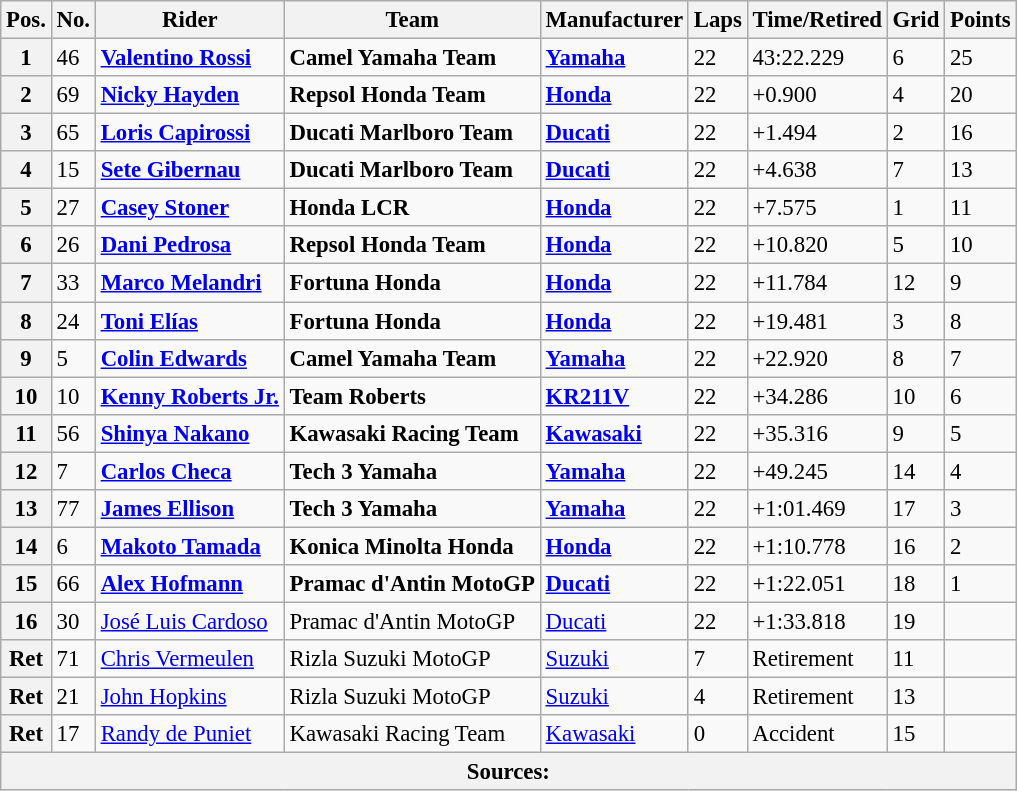<table class="wikitable" style="font-size: 95%;">
<tr>
<th>Pos.</th>
<th>No.</th>
<th>Rider</th>
<th>Team</th>
<th>Manufacturer</th>
<th>Laps</th>
<th>Time/Retired</th>
<th>Grid</th>
<th>Points</th>
</tr>
<tr>
<th>1</th>
<td>46</td>
<td> <strong><a href='#'>Valentino Rossi</a></strong></td>
<td><strong>Camel Yamaha Team</strong></td>
<td><strong><a href='#'>Yamaha</a></strong></td>
<td>22</td>
<td>43:22.229</td>
<td>6</td>
<td>25</td>
</tr>
<tr>
<th>2</th>
<td>69</td>
<td> <strong><a href='#'>Nicky Hayden</a></strong></td>
<td><strong>Repsol Honda Team</strong></td>
<td><strong><a href='#'>Honda</a></strong></td>
<td>22</td>
<td>+0.900</td>
<td>4</td>
<td>20</td>
</tr>
<tr>
<th>3</th>
<td>65</td>
<td> <strong><a href='#'>Loris Capirossi</a></strong></td>
<td><strong>Ducati Marlboro Team</strong></td>
<td><strong><a href='#'>Ducati</a></strong></td>
<td>22</td>
<td>+1.494</td>
<td>2</td>
<td>16</td>
</tr>
<tr>
<th>4</th>
<td>15</td>
<td> <strong><a href='#'>Sete Gibernau</a></strong></td>
<td><strong>Ducati Marlboro Team</strong></td>
<td><strong><a href='#'>Ducati</a></strong></td>
<td>22</td>
<td>+4.638</td>
<td>7</td>
<td>13</td>
</tr>
<tr>
<th>5</th>
<td>27</td>
<td> <strong><a href='#'>Casey Stoner</a></strong></td>
<td><strong>Honda LCR</strong></td>
<td><strong><a href='#'>Honda</a></strong></td>
<td>22</td>
<td>+7.575</td>
<td>1</td>
<td>11</td>
</tr>
<tr>
<th>6</th>
<td>26</td>
<td> <strong><a href='#'>Dani Pedrosa</a></strong></td>
<td><strong>Repsol Honda Team</strong></td>
<td><strong><a href='#'>Honda</a></strong></td>
<td>22</td>
<td>+10.820</td>
<td>5</td>
<td>10</td>
</tr>
<tr>
<th>7</th>
<td>33</td>
<td> <strong><a href='#'>Marco Melandri</a></strong></td>
<td><strong>Fortuna Honda</strong></td>
<td><strong><a href='#'>Honda</a></strong></td>
<td>22</td>
<td>+11.784</td>
<td>12</td>
<td>9</td>
</tr>
<tr>
<th>8</th>
<td>24</td>
<td> <strong><a href='#'>Toni Elías</a></strong></td>
<td><strong>Fortuna Honda</strong></td>
<td><strong><a href='#'>Honda</a></strong></td>
<td>22</td>
<td>+19.481</td>
<td>3</td>
<td>8</td>
</tr>
<tr>
<th>9</th>
<td>5</td>
<td> <strong><a href='#'>Colin Edwards</a></strong></td>
<td><strong>Camel Yamaha Team</strong></td>
<td><strong><a href='#'>Yamaha</a></strong></td>
<td>22</td>
<td>+22.920</td>
<td>8</td>
<td>7</td>
</tr>
<tr>
<th>10</th>
<td>10</td>
<td> <strong><a href='#'>Kenny Roberts Jr.</a></strong></td>
<td><strong>Team Roberts</strong></td>
<td><strong><a href='#'>KR211V</a></strong></td>
<td>22</td>
<td>+34.286</td>
<td>10</td>
<td>6</td>
</tr>
<tr>
<th>11</th>
<td>56</td>
<td> <strong><a href='#'>Shinya Nakano</a></strong></td>
<td><strong>Kawasaki Racing Team</strong></td>
<td><strong><a href='#'>Kawasaki</a></strong></td>
<td>22</td>
<td>+35.316</td>
<td>9</td>
<td>5</td>
</tr>
<tr>
<th>12</th>
<td>7</td>
<td> <strong><a href='#'>Carlos Checa</a></strong></td>
<td><strong>Tech 3 Yamaha</strong></td>
<td><strong><a href='#'>Yamaha</a></strong></td>
<td>22</td>
<td>+49.245</td>
<td>14</td>
<td>4</td>
</tr>
<tr>
<th>13</th>
<td>77</td>
<td> <strong><a href='#'>James Ellison</a></strong></td>
<td><strong>Tech 3 Yamaha</strong></td>
<td><strong><a href='#'>Yamaha</a></strong></td>
<td>22</td>
<td>+1:01.469</td>
<td>17</td>
<td>3</td>
</tr>
<tr>
<th>14</th>
<td>6</td>
<td> <strong><a href='#'>Makoto Tamada</a></strong></td>
<td><strong>Konica Minolta Honda</strong></td>
<td><strong><a href='#'>Honda</a></strong></td>
<td>22</td>
<td>+1:10.778</td>
<td>16</td>
<td>2</td>
</tr>
<tr>
<th>15</th>
<td>66</td>
<td> <strong><a href='#'>Alex Hofmann</a></strong></td>
<td><strong>Pramac d'Antin MotoGP</strong></td>
<td><strong><a href='#'>Ducati</a></strong></td>
<td>22</td>
<td>+1:22.051</td>
<td>18</td>
<td>1</td>
</tr>
<tr>
<th>16</th>
<td>30</td>
<td> <a href='#'>José Luis Cardoso</a></td>
<td>Pramac d'Antin MotoGP</td>
<td><a href='#'>Ducati</a></td>
<td>22</td>
<td>+1:33.818</td>
<td>19</td>
<td></td>
</tr>
<tr>
<th>Ret</th>
<td>71</td>
<td> <a href='#'>Chris Vermeulen</a></td>
<td>Rizla Suzuki MotoGP</td>
<td><a href='#'>Suzuki</a></td>
<td>7</td>
<td>Retirement</td>
<td>11</td>
<td></td>
</tr>
<tr>
<th>Ret</th>
<td>21</td>
<td> <a href='#'>John Hopkins</a></td>
<td>Rizla Suzuki MotoGP</td>
<td><a href='#'>Suzuki</a></td>
<td>4</td>
<td>Retirement</td>
<td>13</td>
<td></td>
</tr>
<tr>
<th>Ret</th>
<td>17</td>
<td> <a href='#'>Randy de Puniet</a></td>
<td>Kawasaki Racing Team</td>
<td><a href='#'>Kawasaki</a></td>
<td>0</td>
<td>Accident</td>
<td>15</td>
<td></td>
</tr>
<tr>
<th colspan=9>Sources: </th>
</tr>
</table>
